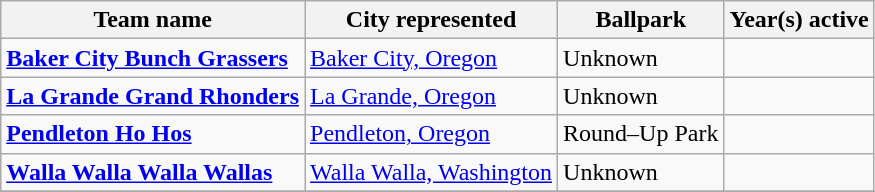<table class="wikitable">
<tr>
<th>Team name</th>
<th>City represented</th>
<th>Ballpark</th>
<th>Year(s) active</th>
</tr>
<tr>
<td><strong><a href='#'>Baker City Bunch Grassers</a></strong></td>
<td><a href='#'>Baker City, Oregon</a></td>
<td>Unknown</td>
<td></td>
</tr>
<tr>
<td><strong><a href='#'>La Grande Grand Rhonders</a></strong></td>
<td><a href='#'>La Grande, Oregon</a></td>
<td>Unknown</td>
<td></td>
</tr>
<tr>
<td><strong><a href='#'>Pendleton Ho Hos</a></strong></td>
<td><a href='#'>Pendleton, Oregon</a></td>
<td>Round–Up Park </td>
<td></td>
</tr>
<tr>
<td><strong><a href='#'>Walla Walla Walla Wallas</a></strong></td>
<td><a href='#'>Walla Walla, Washington</a></td>
<td>Unknown</td>
<td></td>
</tr>
<tr>
</tr>
</table>
